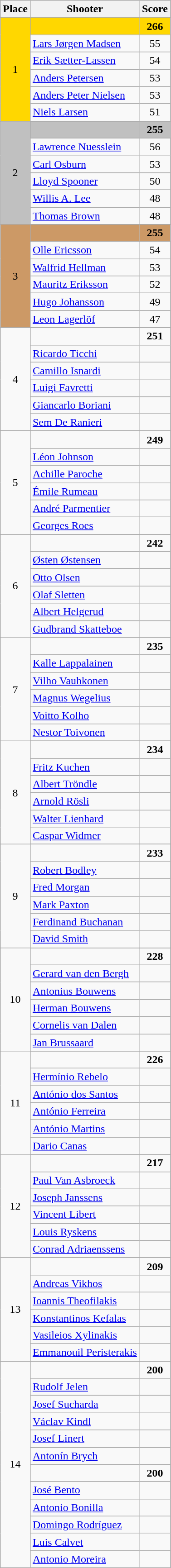<table class=wikitable style="text-align:center">
<tr>
<th>Place</th>
<th>Shooter</th>
<th>Score</th>
</tr>
<tr>
<td rowspan=7 align=center bgcolor=gold>1</td>
</tr>
<tr>
<td align=left bgcolor=gold></td>
<td bgcolor=gold><strong>266</strong></td>
</tr>
<tr>
<td align=left><a href='#'>Lars Jørgen Madsen</a></td>
<td>55</td>
</tr>
<tr>
<td align=left><a href='#'>Erik Sætter-Lassen</a></td>
<td>54</td>
</tr>
<tr>
<td align=left><a href='#'>Anders Petersen</a></td>
<td>53</td>
</tr>
<tr>
<td align=left><a href='#'>Anders Peter Nielsen</a></td>
<td>53</td>
</tr>
<tr>
<td align=left><a href='#'>Niels Larsen</a></td>
<td>51</td>
</tr>
<tr>
<td rowspan=7 align=center bgcolor=silver>2</td>
</tr>
<tr>
<td align=left bgcolor=silver></td>
<td bgcolor=silver><strong>255</strong></td>
</tr>
<tr>
<td align=left><a href='#'>Lawrence Nuesslein</a></td>
<td>56</td>
</tr>
<tr>
<td align=left><a href='#'>Carl Osburn</a></td>
<td>53</td>
</tr>
<tr>
<td align=left><a href='#'>Lloyd Spooner</a></td>
<td>50</td>
</tr>
<tr>
<td align=left><a href='#'>Willis A. Lee</a></td>
<td>48</td>
</tr>
<tr>
<td align=left><a href='#'>Thomas Brown</a></td>
<td>48</td>
</tr>
<tr>
<td rowspan=7 align=center bgcolor=cc9966>3</td>
</tr>
<tr>
<td align=left bgcolor=cc9966></td>
<td bgcolor=cc9966><strong>255</strong></td>
</tr>
<tr>
<td align=left><a href='#'>Olle Ericsson</a></td>
<td>54</td>
</tr>
<tr>
<td align=left><a href='#'>Walfrid Hellman</a></td>
<td>53</td>
</tr>
<tr>
<td align=left><a href='#'>Mauritz Eriksson</a></td>
<td>52</td>
</tr>
<tr>
<td align=left><a href='#'>Hugo Johansson</a></td>
<td>49</td>
</tr>
<tr>
<td align=left><a href='#'>Leon Lagerlöf</a></td>
<td>47</td>
</tr>
<tr>
<td rowspan=7>4</td>
</tr>
<tr>
<td align=left></td>
<td><strong>251</strong></td>
</tr>
<tr>
<td align=left><a href='#'>Ricardo Ticchi</a></td>
<td></td>
</tr>
<tr>
<td align=left><a href='#'>Camillo Isnardi</a></td>
<td></td>
</tr>
<tr>
<td align=left><a href='#'>Luigi Favretti</a></td>
<td></td>
</tr>
<tr>
<td align=left><a href='#'>Giancarlo Boriani</a></td>
<td></td>
</tr>
<tr>
<td align=left><a href='#'>Sem De Ranieri</a></td>
<td></td>
</tr>
<tr>
<td rowspan=7>5</td>
</tr>
<tr>
<td align=left></td>
<td><strong>249</strong></td>
</tr>
<tr>
<td align=left><a href='#'>Léon Johnson</a></td>
<td></td>
</tr>
<tr>
<td align=left><a href='#'>Achille Paroche</a></td>
<td></td>
</tr>
<tr>
<td align=left><a href='#'>Émile Rumeau</a></td>
<td></td>
</tr>
<tr>
<td align=left><a href='#'>André Parmentier</a></td>
<td></td>
</tr>
<tr>
<td align=left><a href='#'>Georges Roes</a></td>
<td></td>
</tr>
<tr>
<td rowspan=7>6</td>
</tr>
<tr>
<td align=left></td>
<td><strong>242</strong></td>
</tr>
<tr>
<td align=left><a href='#'>Østen Østensen</a></td>
<td></td>
</tr>
<tr>
<td align=left><a href='#'>Otto Olsen</a></td>
<td></td>
</tr>
<tr>
<td align=left><a href='#'>Olaf Sletten</a></td>
<td></td>
</tr>
<tr>
<td align=left><a href='#'>Albert Helgerud</a></td>
<td></td>
</tr>
<tr>
<td align=left><a href='#'>Gudbrand Skatteboe</a></td>
<td></td>
</tr>
<tr>
<td rowspan=7>7</td>
</tr>
<tr>
<td align=left></td>
<td><strong>235</strong></td>
</tr>
<tr>
<td align=left><a href='#'>Kalle Lappalainen</a></td>
<td></td>
</tr>
<tr>
<td align=left><a href='#'>Vilho Vauhkonen</a></td>
<td></td>
</tr>
<tr>
<td align=left><a href='#'>Magnus Wegelius</a></td>
<td></td>
</tr>
<tr>
<td align=left><a href='#'>Voitto Kolho</a></td>
<td></td>
</tr>
<tr>
<td align=left><a href='#'>Nestor Toivonen</a></td>
<td></td>
</tr>
<tr>
<td rowspan=7>8</td>
</tr>
<tr>
<td align=left></td>
<td><strong>234</strong></td>
</tr>
<tr>
<td align=left><a href='#'>Fritz Kuchen</a></td>
<td></td>
</tr>
<tr>
<td align=left><a href='#'>Albert Tröndle</a></td>
<td></td>
</tr>
<tr>
<td align=left><a href='#'>Arnold Rösli</a></td>
<td></td>
</tr>
<tr>
<td align=left><a href='#'>Walter Lienhard</a></td>
<td></td>
</tr>
<tr>
<td align=left><a href='#'>Caspar Widmer</a></td>
<td></td>
</tr>
<tr>
<td rowspan=7>9</td>
</tr>
<tr>
<td align=left></td>
<td><strong>233</strong></td>
</tr>
<tr>
<td align=left><a href='#'>Robert Bodley</a></td>
<td></td>
</tr>
<tr>
<td align=left><a href='#'>Fred Morgan</a></td>
<td></td>
</tr>
<tr>
<td align=left><a href='#'>Mark Paxton</a></td>
<td></td>
</tr>
<tr>
<td align=left><a href='#'>Ferdinand Buchanan</a></td>
<td></td>
</tr>
<tr>
<td align=left><a href='#'>David Smith</a></td>
<td></td>
</tr>
<tr>
<td rowspan=7>10</td>
</tr>
<tr>
<td align=left></td>
<td><strong>228</strong></td>
</tr>
<tr>
<td align=left><a href='#'>Gerard van den Bergh</a></td>
<td></td>
</tr>
<tr>
<td align=left><a href='#'>Antonius Bouwens</a></td>
<td></td>
</tr>
<tr>
<td align=left><a href='#'>Herman Bouwens</a></td>
<td></td>
</tr>
<tr>
<td align=left><a href='#'>Cornelis van Dalen</a></td>
<td></td>
</tr>
<tr>
<td align=left><a href='#'>Jan Brussaard</a></td>
<td></td>
</tr>
<tr>
<td rowspan=7>11</td>
</tr>
<tr>
<td align=left></td>
<td><strong>226</strong></td>
</tr>
<tr>
<td align=left><a href='#'>Hermínio Rebelo</a></td>
<td></td>
</tr>
<tr>
<td align=left><a href='#'>António dos Santos</a></td>
<td></td>
</tr>
<tr>
<td align=left><a href='#'>António Ferreira</a></td>
<td></td>
</tr>
<tr>
<td align=left><a href='#'>António Martins</a></td>
<td></td>
</tr>
<tr>
<td align=left><a href='#'>Dario Canas</a></td>
<td></td>
</tr>
<tr>
<td rowspan=7>12</td>
</tr>
<tr>
<td align=left></td>
<td><strong>217</strong></td>
</tr>
<tr>
<td align=left><a href='#'>Paul Van Asbroeck</a></td>
<td></td>
</tr>
<tr>
<td align=left><a href='#'>Joseph Janssens</a></td>
<td></td>
</tr>
<tr>
<td align=left><a href='#'>Vincent Libert</a></td>
<td></td>
</tr>
<tr>
<td align=left><a href='#'>Louis Ryskens</a></td>
<td></td>
</tr>
<tr>
<td align=left><a href='#'>Conrad Adriaenssens</a></td>
<td></td>
</tr>
<tr>
<td rowspan=7>13</td>
</tr>
<tr>
<td align=left></td>
<td><strong>209</strong></td>
</tr>
<tr>
<td align=left><a href='#'>Andreas Vikhos</a></td>
<td></td>
</tr>
<tr>
<td align=left><a href='#'>Ioannis Theofilakis</a></td>
<td></td>
</tr>
<tr>
<td align=left><a href='#'>Konstantinos Kefalas</a></td>
<td></td>
</tr>
<tr>
<td align=left><a href='#'>Vasileios Xylinakis</a></td>
<td></td>
</tr>
<tr>
<td align=left><a href='#'>Emmanouil Peristerakis</a></td>
<td></td>
</tr>
<tr>
<td rowspan=14>14</td>
</tr>
<tr>
<td align=left></td>
<td><strong>200</strong></td>
</tr>
<tr>
<td align=left><a href='#'>Rudolf Jelen</a></td>
<td></td>
</tr>
<tr>
<td align=left><a href='#'>Josef Sucharda</a></td>
<td></td>
</tr>
<tr>
<td align=left><a href='#'>Václav Kindl</a></td>
<td></td>
</tr>
<tr>
<td align=left><a href='#'>Josef Linert</a></td>
<td></td>
</tr>
<tr>
<td align=left><a href='#'>Antonín Brych</a></td>
<td></td>
</tr>
<tr>
<td align=left></td>
<td><strong>200</strong></td>
</tr>
<tr>
<td align=left><a href='#'>José Bento</a></td>
<td></td>
</tr>
<tr>
<td align=left><a href='#'>Antonio Bonilla</a></td>
<td></td>
</tr>
<tr>
<td align=left><a href='#'>Domingo Rodríguez</a></td>
<td></td>
</tr>
<tr>
<td align=left><a href='#'>Luis Calvet</a></td>
<td></td>
</tr>
<tr>
<td align=left><a href='#'>Antonio Moreira</a></td>
<td></td>
</tr>
</table>
